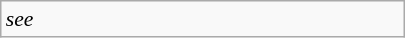<table class="wikitable floatright" style="font-size: 0.9em; width: 270px">
<tr>
<td><em>see </em></td>
</tr>
</table>
